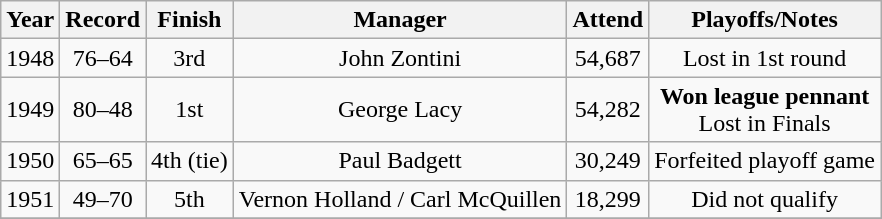<table class="wikitable" style="text-align:center">
<tr>
<th>Year</th>
<th>Record</th>
<th>Finish</th>
<th>Manager</th>
<th>Attend</th>
<th>Playoffs/Notes</th>
</tr>
<tr align=center>
<td>1948</td>
<td>76–64</td>
<td>3rd</td>
<td>John Zontini</td>
<td>54,687</td>
<td>Lost in 1st round</td>
</tr>
<tr align=center>
<td>1949</td>
<td>80–48</td>
<td>1st</td>
<td>George Lacy</td>
<td>54,282</td>
<td><strong>Won league pennant</strong><br>Lost in Finals</td>
</tr>
<tr align=center>
<td>1950</td>
<td>65–65</td>
<td>4th (tie)</td>
<td>Paul Badgett</td>
<td>30,249</td>
<td>Forfeited playoff game</td>
</tr>
<tr align=center>
<td>1951</td>
<td>49–70</td>
<td>5th</td>
<td>Vernon Holland / Carl McQuillen</td>
<td>18,299</td>
<td>Did not qualify</td>
</tr>
<tr align=center>
</tr>
</table>
